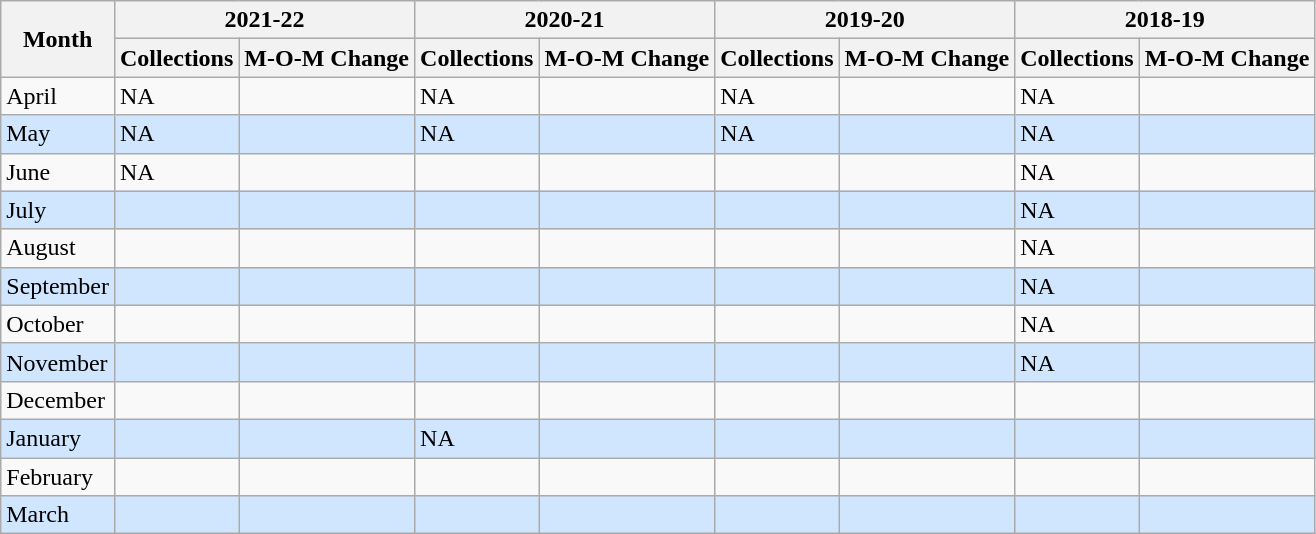<table class="wikitable sortable">
<tr>
<th rowspan="2">Month</th>
<th colspan=2>2021-22</th>
<th colspan=2>2020-21</th>
<th colspan=2>2019-20</th>
<th colspan=2>2018-19</th>
</tr>
<tr>
<th>Collections</th>
<th>M-O-M Change</th>
<th>Collections</th>
<th>M-O-M Change</th>
<th>Collections</th>
<th>M-O-M Change</th>
<th>Collections</th>
<th>M-O-M Change</th>
</tr>
<tr>
<td>April</td>
<td>NA</td>
<td></td>
<td>NA</td>
<td></td>
<td>NA</td>
<td></td>
<td>NA</td>
<td></td>
</tr>
<tr style="background:#D0E6FF">
<td>May</td>
<td>NA</td>
<td></td>
<td>NA</td>
<td></td>
<td>NA</td>
<td></td>
<td>NA</td>
<td></td>
</tr>
<tr>
<td>June</td>
<td>NA</td>
<td></td>
<td></td>
<td></td>
<td></td>
<td></td>
<td>NA</td>
<td></td>
</tr>
<tr style="background:#D0E6FF">
<td>July</td>
<td></td>
<td></td>
<td></td>
<td></td>
<td></td>
<td></td>
<td>NA</td>
<td></td>
</tr>
<tr>
<td>August</td>
<td></td>
<td></td>
<td></td>
<td></td>
<td></td>
<td></td>
<td>NA</td>
<td></td>
</tr>
<tr style="background:#D0E6FF">
<td>September</td>
<td></td>
<td></td>
<td></td>
<td></td>
<td></td>
<td></td>
<td>NA</td>
<td></td>
</tr>
<tr>
<td>October</td>
<td></td>
<td></td>
<td></td>
<td></td>
<td></td>
<td></td>
<td>NA</td>
<td></td>
</tr>
<tr style="background:#D0E6FF">
<td>November</td>
<td></td>
<td></td>
<td></td>
<td></td>
<td></td>
<td></td>
<td>NA</td>
<td></td>
</tr>
<tr>
<td>December</td>
<td></td>
<td></td>
<td></td>
<td></td>
<td></td>
<td></td>
<td></td>
<td></td>
</tr>
<tr style="background:#D0E6FF">
<td>January</td>
<td></td>
<td></td>
<td>NA</td>
<td></td>
<td></td>
<td></td>
<td></td>
<td></td>
</tr>
<tr>
<td>February</td>
<td></td>
<td></td>
<td></td>
<td></td>
<td></td>
<td></td>
<td></td>
<td></td>
</tr>
<tr style="background:#D0E6FF">
<td>March</td>
<td></td>
<td></td>
<td></td>
<td></td>
<td></td>
<td></td>
<td></td>
<td></td>
</tr>
</table>
